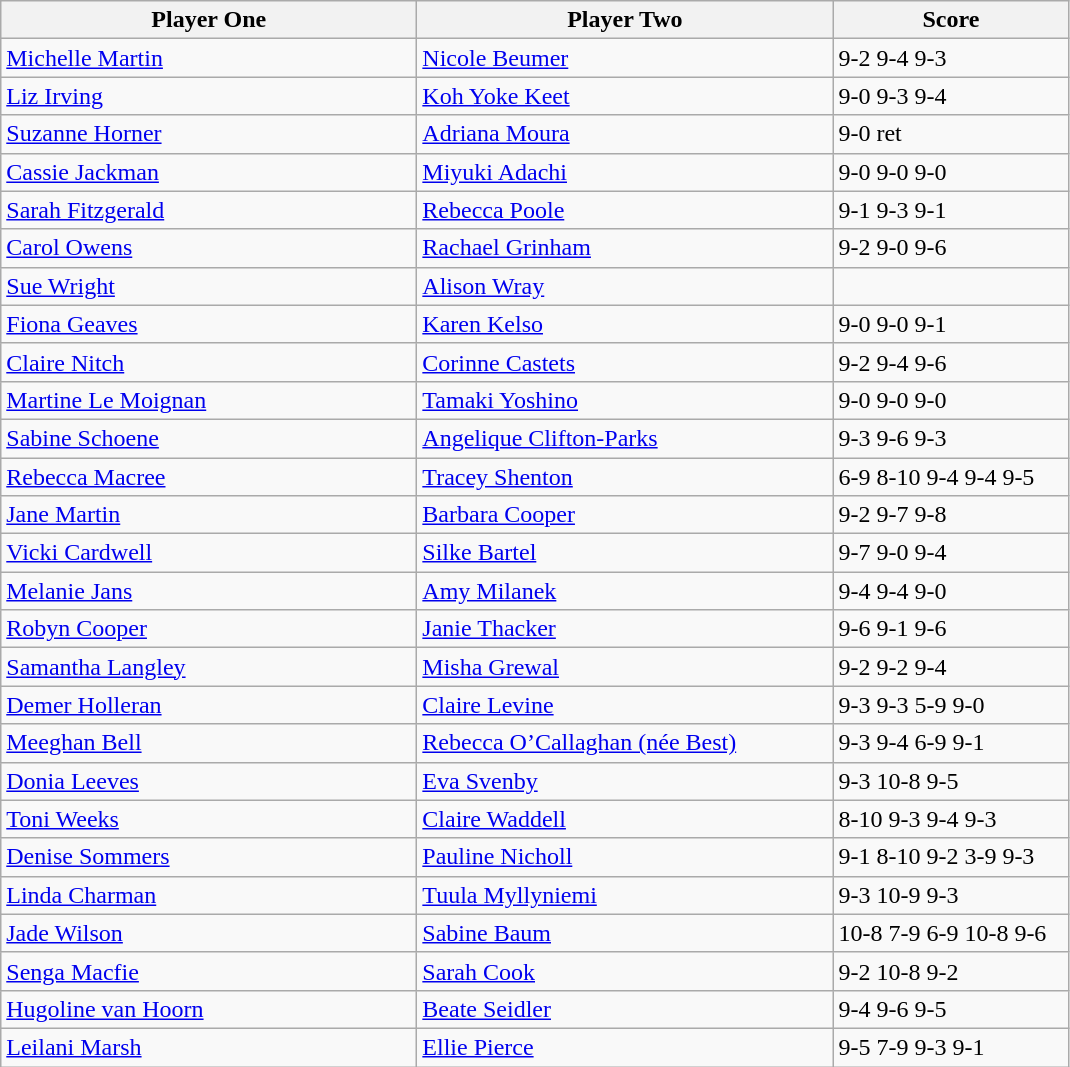<table class="wikitable">
<tr>
<th width=270>Player One</th>
<th width=270>Player Two</th>
<th width=150>Score</th>
</tr>
<tr>
<td> <a href='#'>Michelle Martin</a></td>
<td> <a href='#'>Nicole Beumer</a></td>
<td>9-2 9-4 9-3</td>
</tr>
<tr>
<td> <a href='#'>Liz Irving</a></td>
<td> <a href='#'>Koh Yoke Keet</a></td>
<td>9-0 9-3 9-4</td>
</tr>
<tr>
<td> <a href='#'>Suzanne Horner</a></td>
<td> <a href='#'>Adriana Moura</a></td>
<td>9-0 ret</td>
</tr>
<tr>
<td> <a href='#'>Cassie Jackman</a></td>
<td> <a href='#'>Miyuki Adachi</a></td>
<td>9-0 9-0 9-0</td>
</tr>
<tr>
<td> <a href='#'>Sarah Fitzgerald</a></td>
<td> <a href='#'>Rebecca Poole</a></td>
<td>9-1 9-3 9-1</td>
</tr>
<tr>
<td> <a href='#'>Carol Owens</a></td>
<td> <a href='#'>Rachael Grinham</a></td>
<td>9-2 9-0 9-6</td>
</tr>
<tr>
<td> <a href='#'>Sue Wright</a></td>
<td> <a href='#'>Alison Wray</a></td>
<td></td>
</tr>
<tr>
<td> <a href='#'>Fiona Geaves</a></td>
<td> <a href='#'>Karen Kelso</a></td>
<td>9-0 9-0 9-1</td>
</tr>
<tr>
<td> <a href='#'>Claire Nitch</a></td>
<td> <a href='#'>Corinne Castets</a></td>
<td>9-2 9-4 9-6</td>
</tr>
<tr>
<td> <a href='#'>Martine Le Moignan</a></td>
<td> <a href='#'>Tamaki Yoshino</a></td>
<td>9-0 9-0 9-0</td>
</tr>
<tr>
<td> <a href='#'>Sabine Schoene</a></td>
<td> <a href='#'>Angelique Clifton-Parks</a></td>
<td>9-3 9-6 9-3</td>
</tr>
<tr>
<td> <a href='#'>Rebecca Macree</a></td>
<td> <a href='#'>Tracey Shenton</a></td>
<td>6-9 8-10 9-4 9-4 9-5</td>
</tr>
<tr>
<td> <a href='#'>Jane Martin</a></td>
<td> <a href='#'>Barbara Cooper</a></td>
<td>9-2 9-7 9-8</td>
</tr>
<tr>
<td> <a href='#'>Vicki Cardwell</a></td>
<td> <a href='#'>Silke Bartel</a></td>
<td>9-7 9-0 9-4</td>
</tr>
<tr>
<td> <a href='#'>Melanie Jans</a></td>
<td> <a href='#'>Amy Milanek</a></td>
<td>9-4 9-4 9-0</td>
</tr>
<tr>
<td> <a href='#'>Robyn Cooper</a></td>
<td> <a href='#'>Janie Thacker</a></td>
<td>9-6 9-1 9-6</td>
</tr>
<tr>
<td> <a href='#'>Samantha Langley</a></td>
<td> <a href='#'>Misha Grewal</a></td>
<td>9-2 9-2 9-4</td>
</tr>
<tr>
<td> <a href='#'>Demer Holleran</a></td>
<td> <a href='#'>Claire Levine</a></td>
<td>9-3 9-3 5-9 9-0</td>
</tr>
<tr>
<td> <a href='#'>Meeghan Bell</a></td>
<td> <a href='#'>Rebecca O’Callaghan (née Best)</a></td>
<td>9-3 9-4 6-9 9-1</td>
</tr>
<tr>
<td> <a href='#'>Donia Leeves</a></td>
<td> <a href='#'>Eva Svenby</a></td>
<td>9-3 10-8 9-5</td>
</tr>
<tr>
<td> <a href='#'>Toni Weeks</a></td>
<td> <a href='#'>Claire Waddell</a></td>
<td>8-10 9-3 9-4 9-3</td>
</tr>
<tr>
<td> <a href='#'>Denise Sommers</a></td>
<td> <a href='#'>Pauline Nicholl</a></td>
<td>9-1 8-10 9-2 3-9 9-3</td>
</tr>
<tr>
<td> <a href='#'>Linda Charman</a></td>
<td> <a href='#'>Tuula Myllyniemi</a></td>
<td>9-3 10-9 9-3</td>
</tr>
<tr>
<td> <a href='#'>Jade Wilson</a></td>
<td> <a href='#'>Sabine Baum</a></td>
<td>10-8 7-9 6-9 10-8 9-6</td>
</tr>
<tr>
<td> <a href='#'>Senga Macfie</a></td>
<td> <a href='#'>Sarah Cook</a></td>
<td>9-2 10-8 9-2</td>
</tr>
<tr>
<td> <a href='#'>Hugoline van Hoorn</a></td>
<td> <a href='#'>Beate Seidler</a></td>
<td>9-4 9-6 9-5</td>
</tr>
<tr>
<td> <a href='#'>Leilani Marsh</a></td>
<td> <a href='#'>Ellie Pierce</a></td>
<td>9-5 7-9 9-3 9-1</td>
</tr>
</table>
